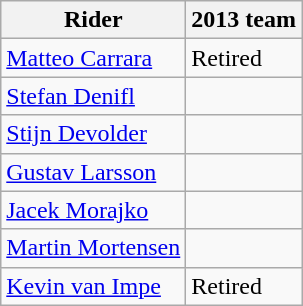<table class="wikitable">
<tr>
<th>Rider</th>
<th>2013 team</th>
</tr>
<tr>
<td><a href='#'>Matteo Carrara</a></td>
<td>Retired</td>
</tr>
<tr>
<td><a href='#'>Stefan Denifl</a></td>
<td></td>
</tr>
<tr>
<td><a href='#'>Stijn Devolder</a></td>
<td></td>
</tr>
<tr>
<td><a href='#'>Gustav Larsson</a></td>
<td></td>
</tr>
<tr>
<td><a href='#'>Jacek Morajko</a></td>
<td></td>
</tr>
<tr>
<td><a href='#'>Martin Mortensen</a></td>
<td></td>
</tr>
<tr>
<td><a href='#'>Kevin van Impe</a></td>
<td>Retired</td>
</tr>
</table>
